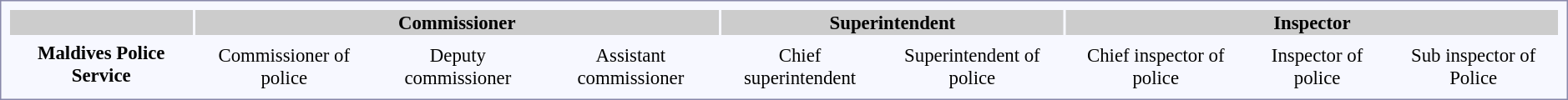<table style="border:1px solid #8888aa; background-color:#f7f8ff; padding:5px; font-size:95%; margin: 0px 12px 12px 0px;">
<tr style="background-color:#CCCCCC;">
<th></th>
<th colspan=3>Commissioner</th>
<th colspan=2>Superintendent</th>
<th colspan=5>Inspector</th>
</tr>
<tr style="text-align:center;">
<td rowspan=2> <strong>Maldives Police Service</strong></td>
<td></td>
<td></td>
<td></td>
<td></td>
<td></td>
<td></td>
<td></td>
<td></td>
</tr>
<tr style="text-align:center;">
<td>Commissioner of police</td>
<td>Deputy commissioner</td>
<td>Assistant commissioner</td>
<td>Chief superintendent</td>
<td>Superintendent of police</td>
<td>Chief inspector of police</td>
<td>Inspector of police</td>
<td>Sub inspector of Police</td>
</tr>
</table>
